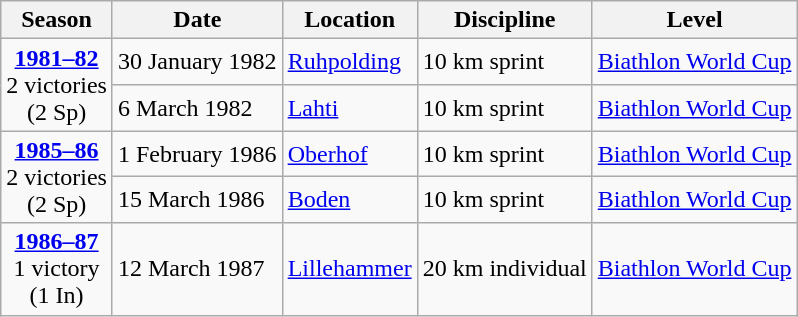<table class="wikitable">
<tr>
<th>Season</th>
<th>Date</th>
<th>Location</th>
<th>Discipline</th>
<th>Level</th>
</tr>
<tr>
<td rowspan="2" style="text-align:center;"><strong><a href='#'>1981–82</a></strong> <br> 2 victories <br> (2 Sp)</td>
<td>30 January 1982</td>
<td> <a href='#'>Ruhpolding</a></td>
<td>10 km sprint</td>
<td><a href='#'>Biathlon World Cup</a></td>
</tr>
<tr>
<td>6 March 1982</td>
<td> <a href='#'>Lahti</a></td>
<td>10 km sprint</td>
<td><a href='#'>Biathlon World Cup</a></td>
</tr>
<tr>
<td rowspan="2" style="text-align:center;"><strong><a href='#'>1985–86</a></strong> <br> 2 victories <br> (2 Sp)</td>
<td>1 February 1986</td>
<td> <a href='#'>Oberhof</a></td>
<td>10 km sprint</td>
<td><a href='#'>Biathlon World Cup</a></td>
</tr>
<tr>
<td>15 March 1986</td>
<td> <a href='#'>Boden</a></td>
<td>10 km sprint</td>
<td><a href='#'>Biathlon World Cup</a></td>
</tr>
<tr>
<td rowspan="1" style="text-align:center;"><strong><a href='#'>1986–87</a></strong> <br> 1 victory <br> (1 In)</td>
<td>12 March 1987</td>
<td> <a href='#'>Lillehammer</a></td>
<td>20 km individual</td>
<td><a href='#'>Biathlon World Cup</a></td>
</tr>
</table>
